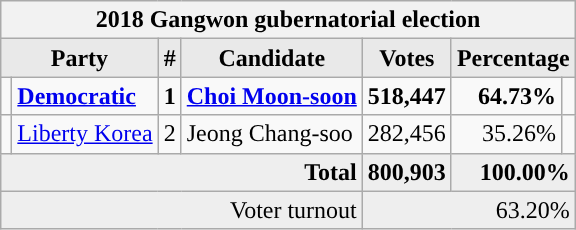<table class="wikitable">
<tr>
<th colspan="7">2018 Gangwon gubernatorial election</th>
</tr>
<tr>
<th style="background-color:#E9E9E9" colspan=2>Party</th>
<th style="background-color:#E9E9E9">#</th>
<th style="background-color:#E9E9E9">Candidate</th>
<th style="background-color:#E9E9E9">Votes</th>
<th style="background-color:#E9E9E9" colspan=2>Percentage</th>
</tr>
<tr style="font-weight:bold">
<td></td>
<td align=left><a href='#'>Democratic</a></td>
<td align=center>1</td>
<td align=left><a href='#'>Choi Moon-soon</a></td>
<td align=right>518,447</td>
<td align=right>64.73%</td>
<td align=right></td>
</tr>
<tr>
<td></td>
<td align=left><a href='#'>Liberty Korea</a></td>
<td align=center>2</td>
<td align=left>Jeong Chang-soo</td>
<td align=right>282,456</td>
<td align=right>35.26%</td>
<td align=right></td>
</tr>
<tr bgcolor="#EEEEEE" style="font-weight:bold">
<td colspan="4" align=right>Total</td>
<td align=right>800,903</td>
<td align=right colspan=2>100.00%</td>
</tr>
<tr bgcolor="#EEEEEE">
<td colspan="4" align="right">Voter turnout</td>
<td colspan="3" align="right">63.20%</td>
</tr>
</table>
